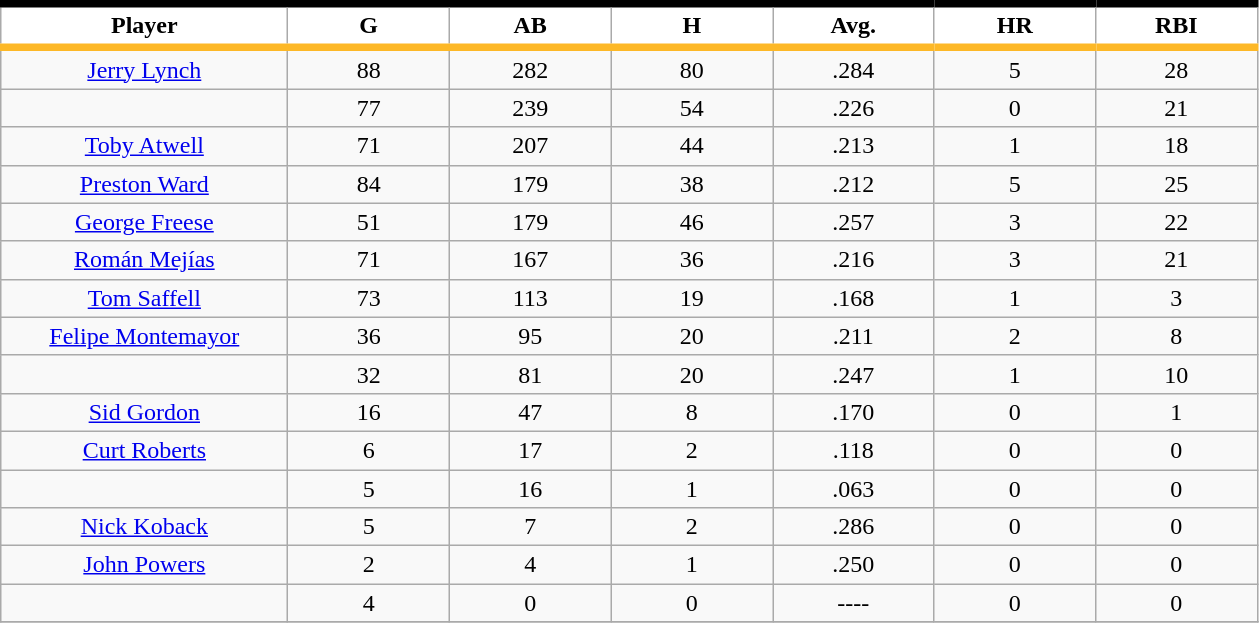<table class="wikitable sortable">
<tr>
<th style="background:#FFFFFF; border-top:#000000 5px solid; border-bottom:#FDB827 5px solid;" width="16%">Player</th>
<th style="background:#FFFFFF; border-top:#000000 5px solid; border-bottom:#FDB827 5px solid;" width="9%">G</th>
<th style="background:#FFFFFF; border-top:#000000 5px solid; border-bottom:#FDB827 5px solid;" width="9%">AB</th>
<th style="background:#FFFFFF; border-top:#000000 5px solid; border-bottom:#FDB827 5px solid;" width="9%">H</th>
<th style="background:#FFFFFF; border-top:#000000 5px solid; border-bottom:#FDB827 5px solid;" width="9%">Avg.</th>
<th style="background:#FFFFFF; border-top:#000000 5px solid; border-bottom:#FDB827 5px solid;" width="9%">HR</th>
<th style="background:#FFFFFF; border-top:#000000 5px solid; border-bottom:#FDB827 5px solid;" width="9%">RBI</th>
</tr>
<tr align="center">
<td><a href='#'>Jerry Lynch</a></td>
<td>88</td>
<td>282</td>
<td>80</td>
<td>.284</td>
<td>5</td>
<td>28</td>
</tr>
<tr align=center>
<td></td>
<td>77</td>
<td>239</td>
<td>54</td>
<td>.226</td>
<td>0</td>
<td>21</td>
</tr>
<tr align="center">
<td><a href='#'>Toby Atwell</a></td>
<td>71</td>
<td>207</td>
<td>44</td>
<td>.213</td>
<td>1</td>
<td>18</td>
</tr>
<tr align=center>
<td><a href='#'>Preston Ward</a></td>
<td>84</td>
<td>179</td>
<td>38</td>
<td>.212</td>
<td>5</td>
<td>25</td>
</tr>
<tr align=center>
<td><a href='#'>George Freese</a></td>
<td>51</td>
<td>179</td>
<td>46</td>
<td>.257</td>
<td>3</td>
<td>22</td>
</tr>
<tr align=center>
<td><a href='#'>Román Mejías</a></td>
<td>71</td>
<td>167</td>
<td>36</td>
<td>.216</td>
<td>3</td>
<td>21</td>
</tr>
<tr align=center>
<td><a href='#'>Tom Saffell</a></td>
<td>73</td>
<td>113</td>
<td>19</td>
<td>.168</td>
<td>1</td>
<td>3</td>
</tr>
<tr align=center>
<td><a href='#'>Felipe Montemayor</a></td>
<td>36</td>
<td>95</td>
<td>20</td>
<td>.211</td>
<td>2</td>
<td>8</td>
</tr>
<tr align=center>
<td></td>
<td>32</td>
<td>81</td>
<td>20</td>
<td>.247</td>
<td>1</td>
<td>10</td>
</tr>
<tr align="center">
<td><a href='#'>Sid Gordon</a></td>
<td>16</td>
<td>47</td>
<td>8</td>
<td>.170</td>
<td>0</td>
<td>1</td>
</tr>
<tr align=center>
<td><a href='#'>Curt Roberts</a></td>
<td>6</td>
<td>17</td>
<td>2</td>
<td>.118</td>
<td>0</td>
<td>0</td>
</tr>
<tr align=center>
<td></td>
<td>5</td>
<td>16</td>
<td>1</td>
<td>.063</td>
<td>0</td>
<td>0</td>
</tr>
<tr align="center">
<td><a href='#'>Nick Koback</a></td>
<td>5</td>
<td>7</td>
<td>2</td>
<td>.286</td>
<td>0</td>
<td>0</td>
</tr>
<tr align=center>
<td><a href='#'>John Powers</a></td>
<td>2</td>
<td>4</td>
<td>1</td>
<td>.250</td>
<td>0</td>
<td>0</td>
</tr>
<tr align=center>
<td></td>
<td>4</td>
<td>0</td>
<td>0</td>
<td>----</td>
<td>0</td>
<td>0</td>
</tr>
<tr align="center">
</tr>
</table>
